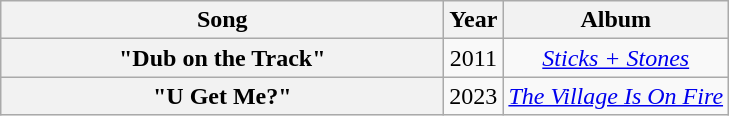<table class="wikitable plainrowheaders" style="text-align:center;" border="1">
<tr>
<th scope="col" style="width:18em;">Song</th>
<th scope="col">Year</th>
<th scope="col">Album</th>
</tr>
<tr>
<th scope="row">"Dub on the Track"<br></th>
<td>2011</td>
<td><em><a href='#'>Sticks + Stones</a></em></td>
</tr>
<tr>
<th scope="row">"U Get Me?"<br></th>
<td>2023</td>
<td><em><a href='#'>The Village Is On Fire</a></em></td>
</tr>
</table>
